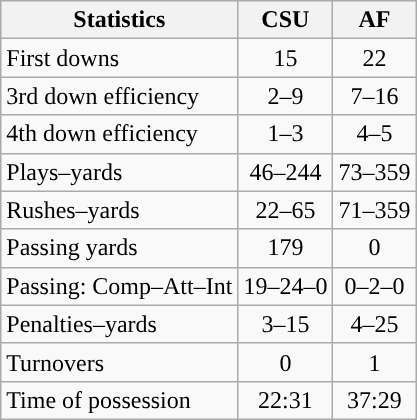<table class="wikitable">
<tr>
<th>Statistics</th>
<th>CSU</th>
<th>AF</th>
</tr>
<tr>
<td>First downs</td>
<td align=center>15</td>
<td align=center>22</td>
</tr>
<tr>
<td>3rd down efficiency</td>
<td align=center>2–9</td>
<td align=center>7–16</td>
</tr>
<tr>
<td>4th down efficiency</td>
<td align=center>1–3</td>
<td align=center>4–5</td>
</tr>
<tr>
<td>Plays–yards</td>
<td align=center>46–244</td>
<td align=center>73–359</td>
</tr>
<tr>
<td>Rushes–yards</td>
<td align=center>22–65</td>
<td align=center>71–359</td>
</tr>
<tr>
<td>Passing yards</td>
<td align=center>179</td>
<td align=center>0</td>
</tr>
<tr>
<td>Passing: Comp–Att–Int</td>
<td align=center>19–24–0</td>
<td align=center>0–2–0</td>
</tr>
<tr>
<td>Penalties–yards</td>
<td align=center>3–15</td>
<td align=center>4–25</td>
</tr>
<tr>
<td>Turnovers</td>
<td align=center>0</td>
<td align=center>1</td>
</tr>
<tr>
<td>Time of possession</td>
<td align=center>22:31</td>
<td align=center>37:29</td>
</tr>
</table>
